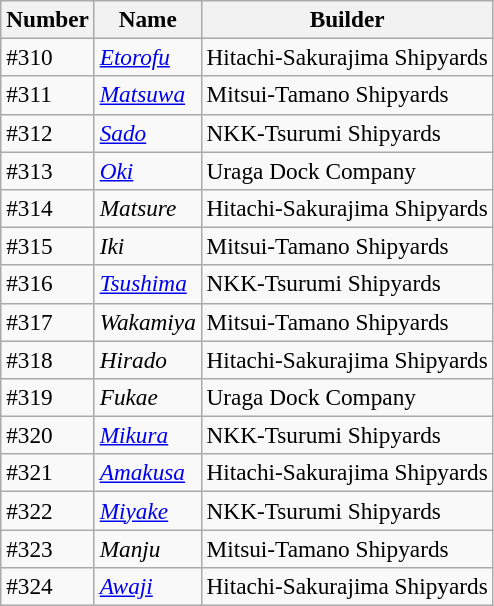<table class="wikitable" style="font-size:97%;">
<tr>
<th>Number</th>
<th>Name</th>
<th>Builder</th>
</tr>
<tr>
<td>#310</td>
<td><a href='#'><em>Etorofu</em></a></td>
<td>Hitachi-Sakurajima Shipyards</td>
</tr>
<tr>
<td>#311</td>
<td><a href='#'><em>Matsuwa</em></a></td>
<td>Mitsui-Tamano Shipyards</td>
</tr>
<tr>
<td>#312</td>
<td><a href='#'><em>Sado</em></a></td>
<td>NKK-Tsurumi Shipyards</td>
</tr>
<tr>
<td>#313</td>
<td><a href='#'><em>Oki</em></a></td>
<td>Uraga Dock Company</td>
</tr>
<tr>
<td>#314</td>
<td><em>Matsure</em></td>
<td>Hitachi-Sakurajima Shipyards</td>
</tr>
<tr>
<td>#315</td>
<td><em>Iki</em></td>
<td>Mitsui-Tamano Shipyards</td>
</tr>
<tr>
<td>#316</td>
<td><a href='#'><em>Tsushima</em></a></td>
<td>NKK-Tsurumi Shipyards</td>
</tr>
<tr>
<td>#317</td>
<td><em>Wakamiya</em></td>
<td>Mitsui-Tamano Shipyards</td>
</tr>
<tr>
<td>#318</td>
<td><em>Hirado</em></td>
<td>Hitachi-Sakurajima Shipyards</td>
</tr>
<tr>
<td>#319</td>
<td><em>Fukae</em></td>
<td>Uraga Dock Company</td>
</tr>
<tr>
<td>#320</td>
<td><a href='#'><em>Mikura</em></a></td>
<td>NKK-Tsurumi Shipyards</td>
</tr>
<tr>
<td>#321</td>
<td><a href='#'><em>Amakusa</em></a></td>
<td>Hitachi-Sakurajima Shipyards</td>
</tr>
<tr>
<td>#322</td>
<td><a href='#'><em>Miyake</em></a></td>
<td>NKK-Tsurumi Shipyards</td>
</tr>
<tr>
<td>#323</td>
<td><em>Manju</em></td>
<td>Mitsui-Tamano Shipyards</td>
</tr>
<tr>
<td>#324</td>
<td><a href='#'><em>Awaji</em></a></td>
<td>Hitachi-Sakurajima Shipyards</td>
</tr>
</table>
